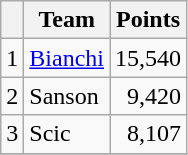<table class="wikitable">
<tr>
<th></th>
<th>Team</th>
<th>Points</th>
</tr>
<tr>
<td>1</td>
<td><a href='#'>Bianchi</a></td>
<td align=right>15,540</td>
</tr>
<tr>
<td>2</td>
<td>Sanson</td>
<td align=right>9,420</td>
</tr>
<tr>
<td>3</td>
<td>Scic</td>
<td align=right>8,107</td>
</tr>
<tr>
</tr>
</table>
